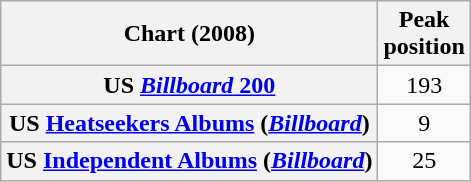<table class="wikitable sortable plainrowheaders" style="text-align:center">
<tr>
<th scope="col">Chart (2008)</th>
<th scope="col">Peak<br> position</th>
</tr>
<tr>
<th scope="row">US <a href='#'><em>Billboard</em> 200</a></th>
<td>193</td>
</tr>
<tr>
<th scope="row">US <a href='#'>Heatseekers Albums</a> (<a href='#'><em>Billboard</em></a>)</th>
<td>9</td>
</tr>
<tr>
<th scope="row">US <a href='#'>Independent Albums</a> (<a href='#'><em>Billboard</em></a>)</th>
<td>25</td>
</tr>
</table>
